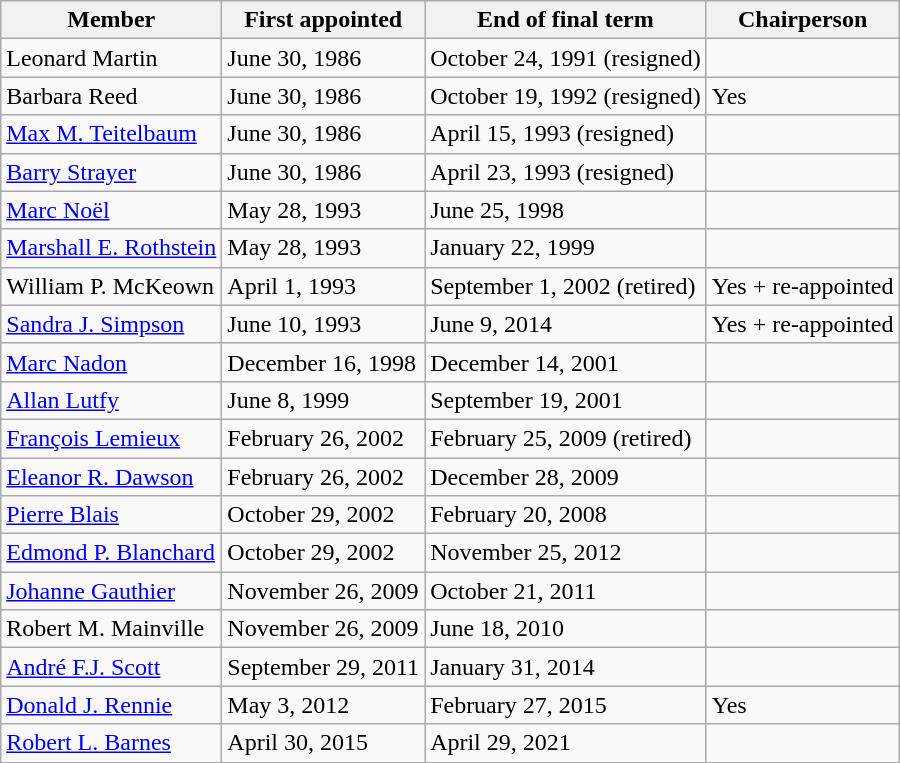<table class="wikitable mw-collapsible">
<tr>
<th>Member</th>
<th>First appointed</th>
<th>End of final term</th>
<th>Chairperson</th>
</tr>
<tr>
<td>Leonard Martin</td>
<td>June 30, 1986</td>
<td>October 24, 1991 (resigned)</td>
<td></td>
</tr>
<tr>
<td>Barbara Reed</td>
<td>June 30, 1986</td>
<td>October 19, 1992 (resigned)</td>
<td>Yes</td>
</tr>
<tr>
<td><a href='#'>Max M. Teitelbaum</a></td>
<td>June 30, 1986</td>
<td>April 15, 1993 (resigned)</td>
<td></td>
</tr>
<tr>
<td><a href='#'>Barry Strayer</a></td>
<td>June 30, 1986</td>
<td>April 23, 1993 (resigned)</td>
<td></td>
</tr>
<tr>
<td><a href='#'>Marc Noël</a></td>
<td>May 28, 1993</td>
<td>June 25, 1998</td>
<td></td>
</tr>
<tr>
<td><a href='#'>Marshall E. Rothstein</a></td>
<td>May 28, 1993</td>
<td>January 22, 1999</td>
<td></td>
</tr>
<tr>
<td>William P. McKeown</td>
<td>April 1, 1993</td>
<td>September 1, 2002 (retired)</td>
<td>Yes + re-appointed</td>
</tr>
<tr>
<td><a href='#'>Sandra J. Simpson</a></td>
<td>June 10, 1993</td>
<td>June 9, 2014</td>
<td>Yes + re-appointed</td>
</tr>
<tr>
<td><a href='#'>Marc Nadon</a></td>
<td>December 16, 1998</td>
<td>December 14, 2001</td>
<td></td>
</tr>
<tr>
<td><a href='#'>Allan Lutfy</a></td>
<td>June 8, 1999</td>
<td>September 19, 2001</td>
<td></td>
</tr>
<tr>
<td><a href='#'>François Lemieux</a></td>
<td>February 26, 2002</td>
<td>February 25, 2009 (retired)</td>
<td></td>
</tr>
<tr>
<td><a href='#'>Eleanor R. Dawson</a></td>
<td>February 26, 2002</td>
<td>December 28, 2009</td>
<td></td>
</tr>
<tr>
<td><a href='#'>Pierre Blais</a></td>
<td>October 29, 2002</td>
<td>February 20, 2008</td>
<td></td>
</tr>
<tr>
<td><a href='#'>Edmond P. Blanchard</a></td>
<td>October 29, 2002</td>
<td>November 25, 2012</td>
<td></td>
</tr>
<tr>
<td><a href='#'>Johanne Gauthier</a></td>
<td>November 26, 2009</td>
<td>October 21, 2011</td>
<td></td>
</tr>
<tr>
<td>Robert M. Mainville</td>
<td>November 26, 2009</td>
<td>June 18, 2010</td>
<td></td>
</tr>
<tr>
<td><a href='#'>André F.J. Scott</a></td>
<td>September 29, 2011</td>
<td>January 31, 2014</td>
<td></td>
</tr>
<tr>
<td><a href='#'>Donald J. Rennie</a></td>
<td>May 3, 2012</td>
<td>February 27, 2015</td>
<td>Yes</td>
</tr>
<tr>
<td><a href='#'>Robert L. Barnes</a></td>
<td>April 30, 2015</td>
<td>April 29, 2021</td>
<td></td>
</tr>
</table>
